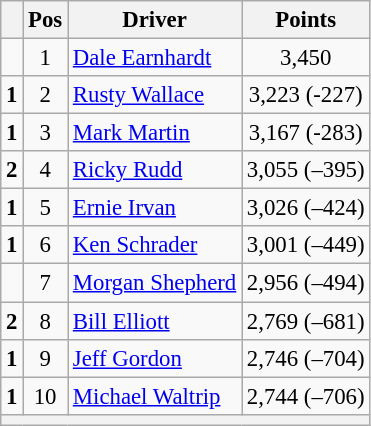<table class="wikitable" style="font-size: 95%;">
<tr>
<th></th>
<th>Pos</th>
<th>Driver</th>
<th>Points</th>
</tr>
<tr>
<td align="left"></td>
<td style="text-align:center;">1</td>
<td><a href='#'>Dale Earnhardt</a></td>
<td style="text-align:center;">3,450</td>
</tr>
<tr>
<td align="left"> <strong>1</strong></td>
<td style="text-align:center;">2</td>
<td><a href='#'>Rusty Wallace</a></td>
<td style="text-align:center;">3,223 (-227)</td>
</tr>
<tr>
<td align="left"> <strong>1</strong></td>
<td style="text-align:center;">3</td>
<td><a href='#'>Mark Martin</a></td>
<td style="text-align:center;">3,167 (-283)</td>
</tr>
<tr>
<td align="left"> <strong>2</strong></td>
<td style="text-align:center;">4</td>
<td><a href='#'>Ricky Rudd</a></td>
<td style="text-align:center;">3,055 (–395)</td>
</tr>
<tr>
<td align="left"> <strong>1</strong></td>
<td style="text-align:center;">5</td>
<td><a href='#'>Ernie Irvan</a></td>
<td style="text-align:center;">3,026 (–424)</td>
</tr>
<tr>
<td align="left"> <strong>1</strong></td>
<td style="text-align:center;">6</td>
<td><a href='#'>Ken Schrader</a></td>
<td style="text-align:center;">3,001 (–449)</td>
</tr>
<tr>
<td align="left"></td>
<td style="text-align:center;">7</td>
<td><a href='#'>Morgan Shepherd</a></td>
<td style="text-align:center;">2,956 (–494)</td>
</tr>
<tr>
<td align="left"> <strong>2</strong></td>
<td style="text-align:center;">8</td>
<td><a href='#'>Bill Elliott</a></td>
<td style="text-align:center;">2,769 (–681)</td>
</tr>
<tr>
<td align="left"> <strong>1</strong></td>
<td style="text-align:center;">9</td>
<td><a href='#'>Jeff Gordon</a></td>
<td style="text-align:center;">2,746 (–704)</td>
</tr>
<tr>
<td align="left"> <strong>1</strong></td>
<td style="text-align:center;">10</td>
<td><a href='#'>Michael Waltrip</a></td>
<td style="text-align:center;">2,744 (–706)</td>
</tr>
<tr class="sortbottom">
<th colspan="9"></th>
</tr>
</table>
